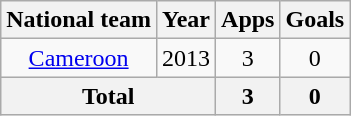<table class="wikitable" style="text-align:center">
<tr>
<th>National team</th>
<th>Year</th>
<th>Apps</th>
<th>Goals</th>
</tr>
<tr>
<td rowspan="1"><a href='#'>Cameroon</a></td>
<td>2013</td>
<td>3</td>
<td>0</td>
</tr>
<tr>
<th colspan="2">Total</th>
<th>3</th>
<th>0</th>
</tr>
</table>
